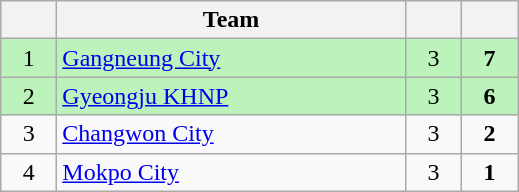<table class="wikitable" style="text-align:center;">
<tr>
<th width=30></th>
<th width=225>Team</th>
<th width=30></th>
<th width=30></th>
</tr>
<tr bgcolor=#bbf3bb>
<td>1</td>
<td align=left><a href='#'>Gangneung City</a></td>
<td>3</td>
<td><strong>7</strong></td>
</tr>
<tr bgcolor=#bbf3bb>
<td>2</td>
<td align=left><a href='#'>Gyeongju KHNP</a></td>
<td>3</td>
<td><strong>6</strong></td>
</tr>
<tr>
<td>3</td>
<td align=left><a href='#'>Changwon City</a></td>
<td>3</td>
<td><strong>2</strong></td>
</tr>
<tr>
<td>4</td>
<td align=left><a href='#'>Mokpo City</a></td>
<td>3</td>
<td><strong>1</strong></td>
</tr>
</table>
